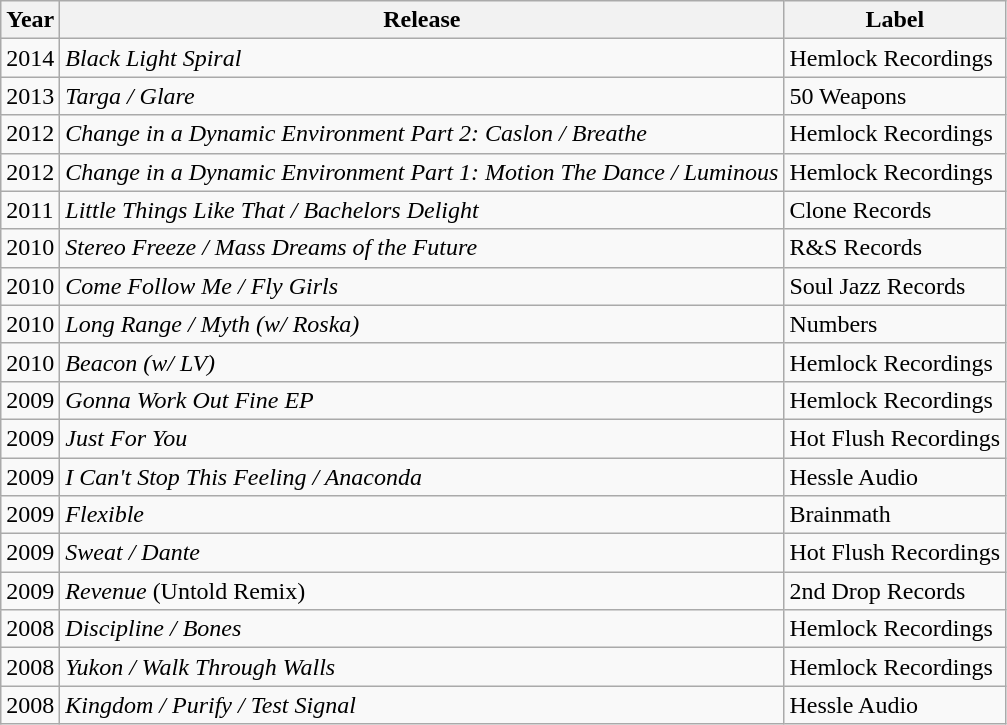<table class="wikitable">
<tr>
<th>Year</th>
<th>Release</th>
<th>Label</th>
</tr>
<tr>
<td>2014</td>
<td><em>Black Light Spiral</em></td>
<td>Hemlock Recordings</td>
</tr>
<tr>
<td>2013</td>
<td><em>Targa / Glare</em></td>
<td>50 Weapons</td>
</tr>
<tr>
<td>2012</td>
<td><em>Change in a Dynamic Environment Part 2: Caslon / Breathe</em></td>
<td>Hemlock Recordings</td>
</tr>
<tr>
<td>2012</td>
<td><em>Change in a Dynamic Environment Part 1: Motion The Dance / Luminous</em></td>
<td>Hemlock Recordings</td>
</tr>
<tr>
<td>2011</td>
<td><em>Little Things Like That / Bachelors Delight</em></td>
<td>Clone Records</td>
</tr>
<tr>
<td>2010</td>
<td><em>Stereo Freeze / Mass Dreams of the Future</em></td>
<td>R&S Records</td>
</tr>
<tr>
<td>2010</td>
<td><em>Come Follow Me / Fly Girls</em></td>
<td>Soul Jazz Records</td>
</tr>
<tr>
<td>2010</td>
<td><em>Long Range / Myth (w/ Roska)</em></td>
<td>Numbers</td>
</tr>
<tr>
<td>2010</td>
<td><em>Beacon (w/ LV)</em></td>
<td>Hemlock Recordings</td>
</tr>
<tr>
<td>2009</td>
<td><em>Gonna Work Out Fine EP</em></td>
<td>Hemlock Recordings</td>
</tr>
<tr>
<td>2009</td>
<td><em>Just For You</em></td>
<td>Hot Flush Recordings</td>
</tr>
<tr>
<td>2009</td>
<td><em>I Can't Stop This Feeling / Anaconda</em></td>
<td>Hessle Audio</td>
</tr>
<tr>
<td>2009</td>
<td><em>Flexible</em></td>
<td>Brainmath</td>
</tr>
<tr>
<td>2009</td>
<td><em>Sweat / Dante</em></td>
<td>Hot Flush Recordings</td>
</tr>
<tr>
<td>2009</td>
<td><em>Revenue</em> (Untold Remix)</td>
<td>2nd Drop Records</td>
</tr>
<tr>
<td>2008</td>
<td><em>Discipline / Bones</em></td>
<td>Hemlock Recordings</td>
</tr>
<tr>
<td>2008</td>
<td><em>Yukon / Walk Through Walls</em></td>
<td>Hemlock Recordings</td>
</tr>
<tr>
<td>2008</td>
<td><em>Kingdom / Purify / Test Signal</em></td>
<td>Hessle Audio</td>
</tr>
</table>
